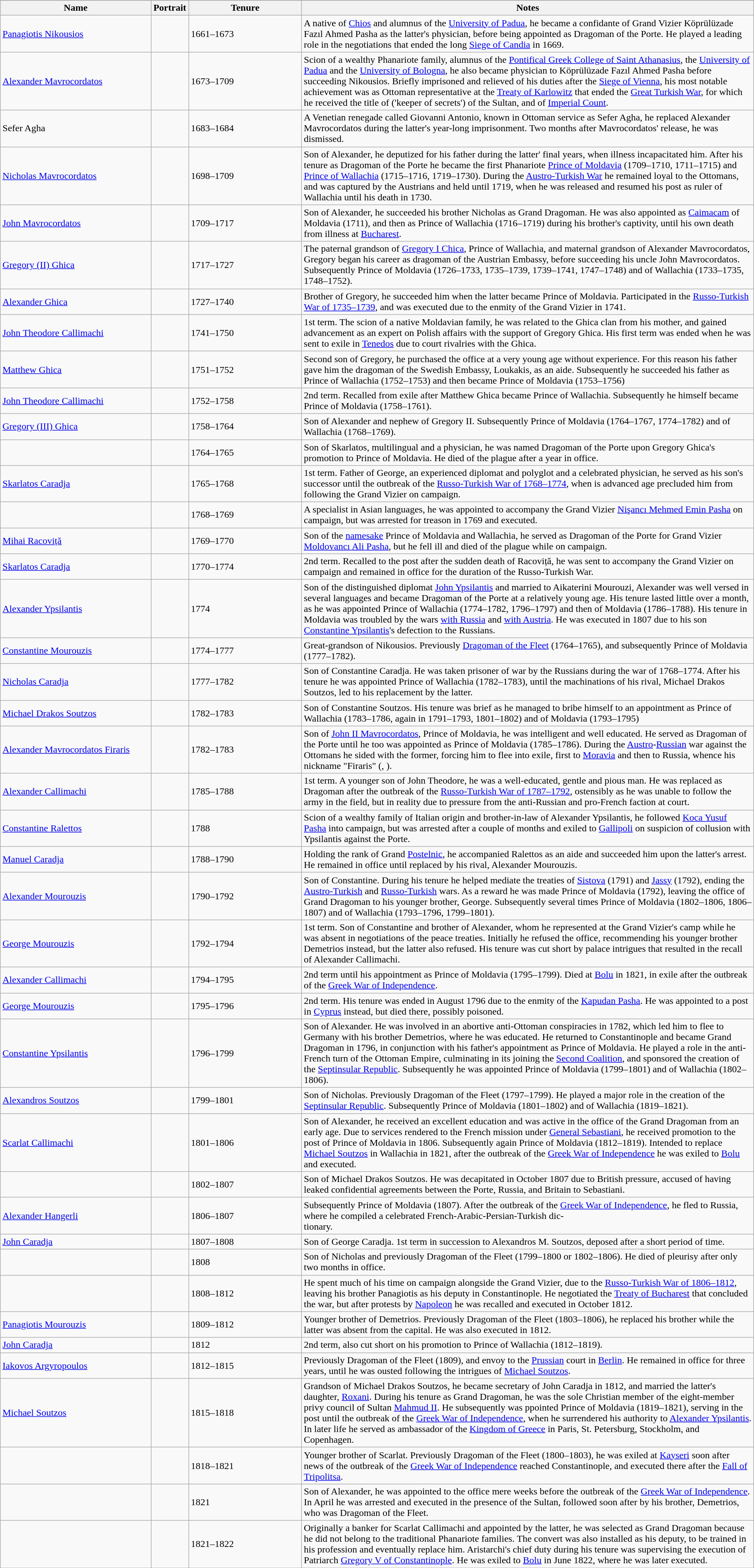<table class="wikitable"  width="100%">
<tr bgcolor="#FFDEAD">
</tr>
<tr>
<th width="20%">Name</th>
<th width="5%">Portrait</th>
<th width="15%">Tenure</th>
<th width="60%">Notes</th>
</tr>
<tr>
<td><a href='#'>Panagiotis Nikousios</a></td>
<td></td>
<td>1661–1673</td>
<td>A native of <a href='#'>Chios</a> and alumnus of the <a href='#'>University of Padua</a>, he became a confidante of Grand Vizier Köprülüzade Fazıl Ahmed Pasha as the latter's physician, before being appointed as Dragoman of the Porte. He played a leading role in the negotiations that ended the long <a href='#'>Siege of Candia</a> in 1669.</td>
</tr>
<tr>
<td><a href='#'>Alexander Mavrocordatos</a></td>
<td></td>
<td>1673–1709</td>
<td>Scion of a wealthy Phanariote family, alumnus of the <a href='#'>Pontifical Greek College of Saint Athanasius</a>, the <a href='#'>University of Padua</a> and the <a href='#'>University of Bologna</a>, he also became physician to Köprülüzade Fazıl Ahmed Pasha before succeeding Nikousios. Briefly imprisoned and relieved of his duties after the <a href='#'>Siege of Vienna</a>, his most notable achievement was as Ottoman representative at the <a href='#'>Treaty of Karlowitz</a> that ended the <a href='#'>Great Turkish War</a>, for which he received the title of  ('keeper of secrets') of the Sultan, and of <a href='#'>Imperial Count</a>.</td>
</tr>
<tr>
<td>Sefer Agha</td>
<td></td>
<td>1683–1684</td>
<td>A Venetian renegade called Giovanni Antonio, known in Ottoman service as Sefer Agha, he replaced Alexander Mavrocordatos during the latter's year-long imprisonment. Two months after Mavrocordatos' release, he was dismissed.</td>
</tr>
<tr>
<td><a href='#'>Nicholas Mavrocordatos</a></td>
<td></td>
<td>1698–1709</td>
<td>Son of Alexander, he deputized for his father during the latter' final years, when illness incapacitated him. After his tenure as Dragoman of the Porte he became the first Phanariote <a href='#'>Prince of Moldavia</a> (1709–1710, 1711–1715) and <a href='#'>Prince of Wallachia</a> (1715–1716, 1719–1730). During the <a href='#'>Austro-Turkish War</a> he remained loyal to the Ottomans, and was captured by the Austrians and held until 1719, when he was released and resumed his post as ruler of Wallachia until his death in 1730.</td>
</tr>
<tr>
<td><a href='#'>John Mavrocordatos</a></td>
<td></td>
<td>1709–1717</td>
<td>Son of Alexander, he succeeded his brother Nicholas as Grand Dragoman. He was also appointed as <a href='#'>Caimacam</a> of Moldavia (1711), and then as Prince of Wallachia (1716–1719) during his brother's captivity, until his own death from illness at <a href='#'>Bucharest</a>.</td>
</tr>
<tr>
<td><a href='#'>Gregory (II) Ghica</a></td>
<td></td>
<td>1717–1727</td>
<td>The paternal grandson of <a href='#'>Gregory I Chica</a>, Prince of Wallachia, and maternal grandson of Alexander Mavrocordatos, Gregory began his career as dragoman of the Austrian Embassy, before succeeding his uncle John Mavrocordatos. Subsequently Prince of Moldavia (1726–1733, 1735–1739, 1739–1741, 1747–1748) and of Wallachia (1733–1735, 1748–1752).</td>
</tr>
<tr>
<td><a href='#'>Alexander Ghica</a></td>
<td></td>
<td>1727–1740</td>
<td>Brother of Gregory, he succeeded him when the latter became Prince of Moldavia. Participated in the <a href='#'>Russo-Turkish War of 1735–1739</a>, and was executed due to the enmity of the Grand Vizier in 1741.</td>
</tr>
<tr>
<td><a href='#'>John Theodore Callimachi</a></td>
<td></td>
<td>1741–1750</td>
<td>1st term. The scion of a native Moldavian family, he was related to the Ghica clan from his mother, and gained advancement as an expert on Polish affairs with the support of Gregory Ghica. His first term was ended when he was sent to exile in <a href='#'>Tenedos</a> due to court rivalries with the Ghica.</td>
</tr>
<tr>
<td><a href='#'>Matthew Ghica</a></td>
<td></td>
<td>1751–1752</td>
<td>Second son of Gregory, he purchased the office at a very young age without experience. For this reason his father gave him the dragoman of the Swedish Embassy, Loukakis, as an aide. Subsequently he succeeded his father as Prince of Wallachia (1752–1753) and then became Prince of Moldavia (1753–1756)</td>
</tr>
<tr>
<td><a href='#'>John Theodore Callimachi</a></td>
<td></td>
<td>1752–1758</td>
<td>2nd term. Recalled from exile after Matthew Ghica became Prince of Wallachia. Subsequently he himself became Prince of Moldavia (1758–1761).</td>
</tr>
<tr>
<td><a href='#'>Gregory (III) Ghica</a></td>
<td></td>
<td>1758–1764</td>
<td>Son of Alexander and nephew of Gregory II. Subsequently Prince of Moldavia (1764–1767, 1774–1782) and of Wallachia (1768–1769).</td>
</tr>
<tr>
<td></td>
<td></td>
<td>1764–1765</td>
<td>Son of Skarlatos, multilingual and a physician, he was named Dragoman of the Porte upon Gregory Ghica's promotion to Prince of Moldavia. He died of the plague after a year in office.</td>
</tr>
<tr>
<td><a href='#'>Skarlatos Caradja</a></td>
<td></td>
<td>1765–1768</td>
<td>1st term. Father of George, an experienced diplomat and polyglot and a celebrated physician, he served as his son's successor until the outbreak of the <a href='#'>Russo-Turkish War of 1768–1774</a>, when is advanced age precluded him from following the Grand Vizier on campaign.</td>
</tr>
<tr>
<td></td>
<td></td>
<td>1768–1769</td>
<td>A specialist in Asian languages, he was appointed to accompany the Grand Vizier <a href='#'>Nişancı Mehmed Emin Pasha</a> on campaign, but was arrested for treason in 1769 and executed.</td>
</tr>
<tr>
<td><a href='#'>Mihai Racoviță</a></td>
<td></td>
<td>1769–1770</td>
<td>Son of the <a href='#'>namesake</a> Prince of Moldavia and Wallachia, he served as Dragoman of the Porte for Grand Vizier <a href='#'>Moldovancı Ali Pasha</a>, but he fell ill and died of the plague while on campaign.</td>
</tr>
<tr>
<td><a href='#'>Skarlatos Caradja</a></td>
<td></td>
<td>1770–1774</td>
<td>2nd term. Recalled to the post after the sudden death of Racoviță, he was sent to accompany the Grand Vizier on campaign and remained in office for the duration of the Russo-Turkish War.</td>
</tr>
<tr>
<td><a href='#'>Alexander Ypsilantis</a></td>
<td></td>
<td>1774</td>
<td>Son of the distinguished diplomat <a href='#'>John Ypsilantis</a> and married to Aikaterini Mourouzi, Alexander was well versed in several languages and became Dragoman of the Porte at a relatively young age. His tenure lasted little over a month, as he was appointed Prince of Wallachia (1774–1782, 1796–1797) and then of Moldavia (1786–1788). His tenure in Moldavia was troubled by the wars <a href='#'>with Russia</a> and <a href='#'>with Austria</a>. He was executed in 1807 due to his son <a href='#'>Constantine Ypsilantis</a>'s defection to the Russians.</td>
</tr>
<tr>
<td><a href='#'>Constantine Mourouzis</a></td>
<td></td>
<td>1774–1777</td>
<td>Great-grandson of Nikousios. Previously <a href='#'>Dragoman of the Fleet</a> (1764–1765), and subsequently Prince of Moldavia (1777–1782).</td>
</tr>
<tr>
<td><a href='#'>Nicholas Caradja</a></td>
<td></td>
<td>1777–1782</td>
<td>Son of Constantine Caradja. He was taken prisoner of war by the Russians during the war of 1768–1774. After his tenure he was appointed Prince of Wallachia (1782–1783), until the machinations of his rival, Michael Drakos Soutzos, led to his replacement by the latter.</td>
</tr>
<tr>
<td><a href='#'>Michael Drakos Soutzos</a></td>
<td></td>
<td>1782–1783</td>
<td>Son of Constantine Soutzos. His tenure was brief as he managed to bribe himself to an appointment as Prince of Wallachia (1783–1786, again in 1791–1793, 1801–1802) and of Moldavia (1793–1795)</td>
</tr>
<tr>
<td><a href='#'>Alexander Mavrocordatos Firaris</a></td>
<td></td>
<td>1782–1783</td>
<td>Son of <a href='#'>John II Mavrocordatos</a>, Prince of Moldavia, he was intelligent and well educated. He served as Dragoman of the Porte until he too was appointed as Prince of Moldavia (1785–1786). During the <a href='#'>Austro</a>-<a href='#'>Russian</a> war against the Ottomans he sided with the former, forcing him to flee into exile, first to <a href='#'>Moravia</a> and then to Russia, whence his nickname "Firaris" (, ).</td>
</tr>
<tr>
<td><a href='#'>Alexander Callimachi</a></td>
<td></td>
<td>1785–1788</td>
<td>1st term. A younger son of John Theodore, he was a well-educated, gentle and pious man. He was replaced as Dragoman after the outbreak of the <a href='#'>Russo-Turkish War of 1787–1792</a>, ostensibly as he was unable to follow the army in the field, but in reality due to pressure from the anti-Russian and pro-French faction at court.</td>
</tr>
<tr>
<td><a href='#'>Constantine Ralettos</a></td>
<td></td>
<td>1788</td>
<td>Scion of a wealthy family of Italian origin and brother-in-law of Alexander Ypsilantis, he followed <a href='#'>Koca Yusuf Pasha</a> into campaign, but was arrested after a couple of months and exiled to <a href='#'>Gallipoli</a> on suspicion of collusion with Ypsilantis against the Porte.</td>
</tr>
<tr>
<td><a href='#'>Manuel Caradja</a></td>
<td></td>
<td>1788–1790</td>
<td>Holding the rank of Grand <a href='#'>Postelnic</a>, he accompanied Ralettos as an aide and succeeded him upon the latter's arrest. He remained in office until replaced by his rival, Alexander Mourouzis.</td>
</tr>
<tr>
<td><a href='#'>Alexander Mourouzis</a></td>
<td></td>
<td>1790–1792</td>
<td>Son of Constantine. During his tenure he helped mediate the treaties of <a href='#'>Sistova</a> (1791) and <a href='#'>Jassy</a> (1792), ending the <a href='#'>Austro-Turkish</a> and <a href='#'>Russo-Turkish</a> wars. As a reward he was made Prince of Moldavia (1792), leaving the office of Grand Dragoman to his younger brother, George. Subsequently several times Prince of Moldavia (1802–1806, 1806–1807) and of Wallachia (1793–1796, 1799–1801).</td>
</tr>
<tr>
<td><a href='#'>George Mourouzis</a></td>
<td></td>
<td>1792–1794</td>
<td>1st term. Son of Constantine and brother of Alexander, whom he represented at the Grand Vizier's camp while he was absent in negotiations of the peace treaties. Initially he refused the office, recommending his younger brother Demetrios instead, but the latter also refused. His tenure was cut short by palace intrigues that resulted in the recall of Alexander Callimachi.</td>
</tr>
<tr>
<td><a href='#'>Alexander Callimachi</a></td>
<td></td>
<td>1794–1795</td>
<td>2nd term until his appointment as Prince of Moldavia (1795–1799). Died at <a href='#'>Bolu</a> in 1821, in exile after the outbreak of the <a href='#'>Greek War of Independence</a>.</td>
</tr>
<tr>
<td><a href='#'>George Mourouzis</a></td>
<td></td>
<td>1795–1796</td>
<td>2nd term. His tenure was ended in August 1796 due to the enmity of the <a href='#'>Kapudan Pasha</a>. He was appointed to a post in <a href='#'>Cyprus</a> instead, but died there, possibly poisoned.</td>
</tr>
<tr>
<td><a href='#'>Constantine Ypsilantis</a></td>
<td></td>
<td>1796–1799</td>
<td>Son of Alexander. He was involved in an abortive anti-Ottoman conspiracies in 1782, which led him to flee to Germany with his brother Demetrios, where he was educated. He returned to Constantinople and became Grand Dragoman in 1796, in conjunction with his father's appointment as Prince of Moldavia. He played a role in the anti-French turn of the Ottoman Empire, culminating in its joining the <a href='#'>Second Coalition</a>, and sponsored the creation of the <a href='#'>Septinsular Republic</a>. Subsequently he was appointed Prince of Moldavia (1799–1801) and of Wallachia (1802–1806).</td>
</tr>
<tr>
<td><a href='#'>Alexandros Soutzos</a></td>
<td></td>
<td>1799–1801</td>
<td>Son of Nicholas. Previously Dragoman of the Fleet (1797–1799). He played a major role in the creation of the <a href='#'>Septinsular Republic</a>. Subsequently Prince of Moldavia (1801–1802) and of Wallachia (1819–1821).</td>
</tr>
<tr>
<td><a href='#'>Scarlat Callimachi</a></td>
<td></td>
<td>1801–1806</td>
<td>Son of Alexander, he received an excellent education and was active in the office of the Grand Dragoman from an early age. Due to services rendered to the French mission under <a href='#'>General Sebastiani</a>, he received promotion to the post of Prince of Moldavia in 1806. Subsequently again Prince of Moldavia (1812–1819). Intended to replace <a href='#'>Michael Soutzos</a> in Wallachia in 1821, after the outbreak of the <a href='#'>Greek War of Independence</a> he was exiled to <a href='#'>Bolu</a> and executed.</td>
</tr>
<tr>
<td></td>
<td></td>
<td>1802–1807</td>
<td>Son of Michael Drakos Soutzos. He was decapitated in October 1807 due to British pressure, accused of having leaked confidential agreements between the Porte, Russia, and Britain to Sebastiani.</td>
</tr>
<tr>
<td><a href='#'>Alexander Hangerli</a></td>
<td></td>
<td>1806–1807</td>
<td>Subsequently Prince of Moldavia (1807). After the outbreak of the <a href='#'>Greek War of Independence</a>, he fled to Russia, where he compiled a celebrated French-Arabic-Persian-Turkish dic-<br>tionary.</td>
</tr>
<tr>
<td><a href='#'>John Caradja</a></td>
<td></td>
<td>1807–1808</td>
<td>Son of George Caradja. 1st term in succession to Alexandros M. Soutzos, deposed after a short period of time.</td>
</tr>
<tr>
<td></td>
<td></td>
<td>1808</td>
<td>Son of Nicholas and previously Dragoman of the Fleet (1799–1800 or 1802–1806). He died of pleurisy after only two months in office.</td>
</tr>
<tr>
<td></td>
<td></td>
<td>1808–1812</td>
<td>He spent much of his time on campaign alongside the Grand Vizier, due to the <a href='#'>Russo-Turkish War of 1806–1812</a>, leaving his brother Panagiotis as his deputy in Constantinople. He negotiated the <a href='#'>Treaty of Bucharest</a> that concluded the war, but after protests by <a href='#'>Napoleon</a> he was recalled and executed in October 1812.</td>
</tr>
<tr>
<td><a href='#'>Panagiotis Mourouzis</a></td>
<td></td>
<td>1809–1812</td>
<td>Younger brother of Demetrios. Previously Dragoman of the Fleet (1803–1806), he replaced his brother while the latter was absent from the capital. He was also executed in 1812.</td>
</tr>
<tr>
<td><a href='#'>John Caradja</a></td>
<td></td>
<td>1812</td>
<td>2nd term, also cut short on his promotion to Prince of Wallachia (1812–1819).</td>
</tr>
<tr>
<td><a href='#'>Iakovos Argyropoulos</a></td>
<td></td>
<td>1812–1815</td>
<td>Previously Dragoman of the Fleet (1809), and envoy to the <a href='#'>Prussian</a> court in <a href='#'>Berlin</a>. He remained in office for three years, until he was ousted following the intrigues of <a href='#'>Michael Soutzos</a>.</td>
</tr>
<tr>
<td><a href='#'>Michael Soutzos</a></td>
<td></td>
<td>1815–1818</td>
<td>Grandson of Michael Drakos Soutzos, he became secretary of John Caradja in 1812, and married the latter's daughter, <a href='#'>Roxani</a>. During his tenure as Grand Dragoman, he was the sole Christian member of the eight-member privy council of Sultan <a href='#'>Mahmud II</a>. He subsequently was ppointed Prince of Moldavia (1819–1821), serving in the post until the outbreak of the <a href='#'>Greek War of Independence</a>, when he surrendered his authority to <a href='#'>Alexander Ypsilantis</a>. In later life he served as ambassador of the <a href='#'>Kingdom of Greece</a> in Paris, St. Petersburg, Stockholm, and Copenhagen.</td>
</tr>
<tr>
<td></td>
<td></td>
<td>1818–1821</td>
<td>Younger brother of Scarlat. Previously Dragoman of the Fleet (1800–1803), he was exiled at <a href='#'>Kayseri</a> soon after news of the outbreak of the <a href='#'>Greek War of Independence</a> reached Constantinople, and executed there after the <a href='#'>Fall of Tripolitsa</a>.</td>
</tr>
<tr>
<td></td>
<td></td>
<td>1821</td>
<td>Son of Alexander, he was appointed to the office mere weeks before the outbreak of the <a href='#'>Greek War of Independence</a>. In April he was arrested and executed in the presence of the Sultan, followed soon after by his brother, Demetrios, who was Dragoman of the Fleet.</td>
</tr>
<tr>
<td></td>
<td></td>
<td>1821–1822</td>
<td>Originally a banker for Scarlat Callimachi and appointed  by the latter, he was selected as Grand Dragoman because he did not belong to the traditional Phanariote families. The convert  was also installed as his deputy, to be trained in his profession and eventually replace him. Aristarchi's chief duty during his tenure was supervising the execution of Patriarch <a href='#'>Gregory V of Constantinople</a>. He was exiled to <a href='#'>Bolu</a> in June 1822, where he was later executed.</td>
</tr>
<tr>
</tr>
</table>
